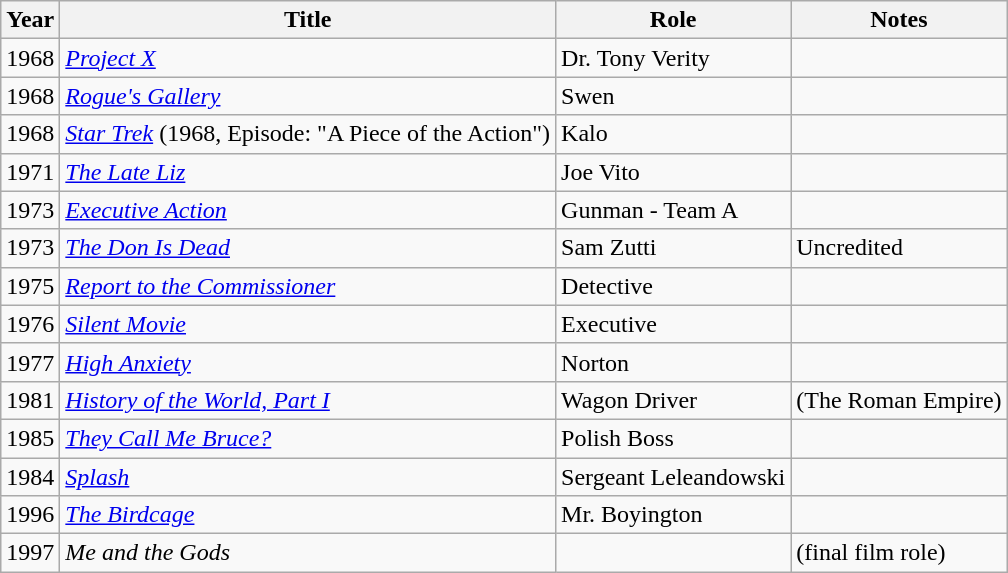<table class="wikitable">
<tr>
<th>Year</th>
<th>Title</th>
<th>Role</th>
<th>Notes</th>
</tr>
<tr>
<td>1968</td>
<td><em><a href='#'>Project X</a></em></td>
<td>Dr. Tony Verity</td>
<td></td>
</tr>
<tr>
<td>1968</td>
<td><em><a href='#'>Rogue's Gallery</a></em></td>
<td>Swen</td>
<td></td>
</tr>
<tr>
<td>1968</td>
<td><em><a href='#'>Star Trek</a></em> (1968, Episode: "A Piece of the Action")</td>
<td>Kalo</td>
<td></td>
</tr>
<tr>
<td>1971</td>
<td><em><a href='#'>The Late Liz</a></em></td>
<td>Joe Vito</td>
<td></td>
</tr>
<tr>
<td>1973</td>
<td><em><a href='#'>Executive Action</a></em></td>
<td>Gunman - Team A</td>
<td></td>
</tr>
<tr>
<td>1973</td>
<td><em><a href='#'>The Don Is Dead</a></em></td>
<td>Sam Zutti</td>
<td>Uncredited</td>
</tr>
<tr>
<td>1975</td>
<td><em><a href='#'>Report to the Commissioner</a></em></td>
<td>Detective</td>
<td></td>
</tr>
<tr>
<td>1976</td>
<td><em><a href='#'>Silent Movie</a></em></td>
<td>Executive</td>
<td></td>
</tr>
<tr>
<td>1977</td>
<td><em><a href='#'>High Anxiety</a></em></td>
<td>Norton</td>
<td></td>
</tr>
<tr>
<td>1981</td>
<td><em><a href='#'>History of the World, Part I</a></em></td>
<td>Wagon Driver</td>
<td>(The Roman Empire)</td>
</tr>
<tr>
<td>1985</td>
<td><em><a href='#'>They Call Me Bruce?</a></em></td>
<td>Polish Boss</td>
<td></td>
</tr>
<tr>
<td>1984</td>
<td><em><a href='#'>Splash</a></em></td>
<td>Sergeant Leleandowski</td>
<td></td>
</tr>
<tr>
<td>1996</td>
<td><em><a href='#'>The Birdcage</a></em></td>
<td>Mr. Boyington</td>
<td></td>
</tr>
<tr>
<td>1997</td>
<td><em>Me and the Gods</em></td>
<td></td>
<td>(final film role)</td>
</tr>
</table>
